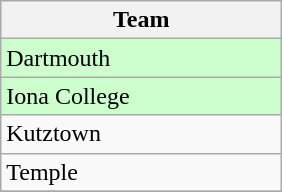<table class="wikitable" style="text-align: center;">
<tr>
<th width="180">Team</th>
</tr>
<tr bgcolor=#ccffcc>
<td align="left">Dartmouth</td>
</tr>
<tr bgcolor=#ccffcc>
<td align="left">Iona College</td>
</tr>
<tr>
<td align="left">Kutztown</td>
</tr>
<tr>
<td align="left">Temple</td>
</tr>
<tr>
</tr>
</table>
